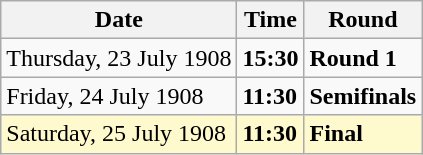<table class="wikitable">
<tr>
<th>Date</th>
<th>Time</th>
<th>Round</th>
</tr>
<tr>
<td>Thursday, 23 July 1908</td>
<td><strong>15:30</strong></td>
<td><strong>Round 1</strong></td>
</tr>
<tr>
<td>Friday, 24 July 1908</td>
<td><strong>11:30</strong></td>
<td><strong>Semifinals</strong></td>
</tr>
<tr style=background:lemonchiffon>
<td>Saturday, 25 July 1908</td>
<td><strong>11:30</strong></td>
<td><strong>Final</strong></td>
</tr>
</table>
